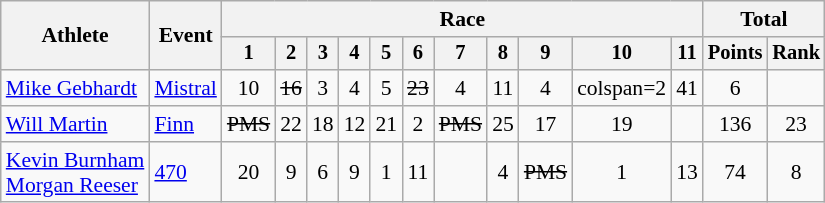<table class=wikitable style=font-size:90%;text-align:center>
<tr>
<th rowspan=2>Athlete</th>
<th rowspan=2>Event</th>
<th colspan=11>Race</th>
<th colspan=2>Total</th>
</tr>
<tr style=font-size:95%>
<th>1</th>
<th>2</th>
<th>3</th>
<th>4</th>
<th>5</th>
<th>6</th>
<th>7</th>
<th>8</th>
<th>9</th>
<th>10</th>
<th>11</th>
<th>Points</th>
<th>Rank</th>
</tr>
<tr>
<td align=left><a href='#'>Mike Gebhardt</a></td>
<td align=left><a href='#'>Mistral</a></td>
<td>10</td>
<td><s>16</s></td>
<td>3</td>
<td>4</td>
<td>5</td>
<td><s>23</s></td>
<td>4</td>
<td>11</td>
<td>4</td>
<td>colspan=2 </td>
<td>41</td>
<td>6</td>
</tr>
<tr>
<td align=left><a href='#'>Will Martin</a></td>
<td align=left><a href='#'>Finn</a></td>
<td><s>PMS</s></td>
<td>22</td>
<td>18</td>
<td>12</td>
<td>21</td>
<td>2</td>
<td><s>PMS</s></td>
<td>25</td>
<td>17</td>
<td>19</td>
<td></td>
<td>136</td>
<td>23</td>
</tr>
<tr>
<td align=left><a href='#'>Kevin Burnham</a><br><a href='#'>Morgan Reeser</a></td>
<td align=left><a href='#'>470</a></td>
<td>20</td>
<td>9</td>
<td>6</td>
<td>9</td>
<td>1</td>
<td>11</td>
<td><s></s></td>
<td>4</td>
<td><s>PMS</s></td>
<td>1</td>
<td>13</td>
<td>74</td>
<td>8</td>
</tr>
</table>
